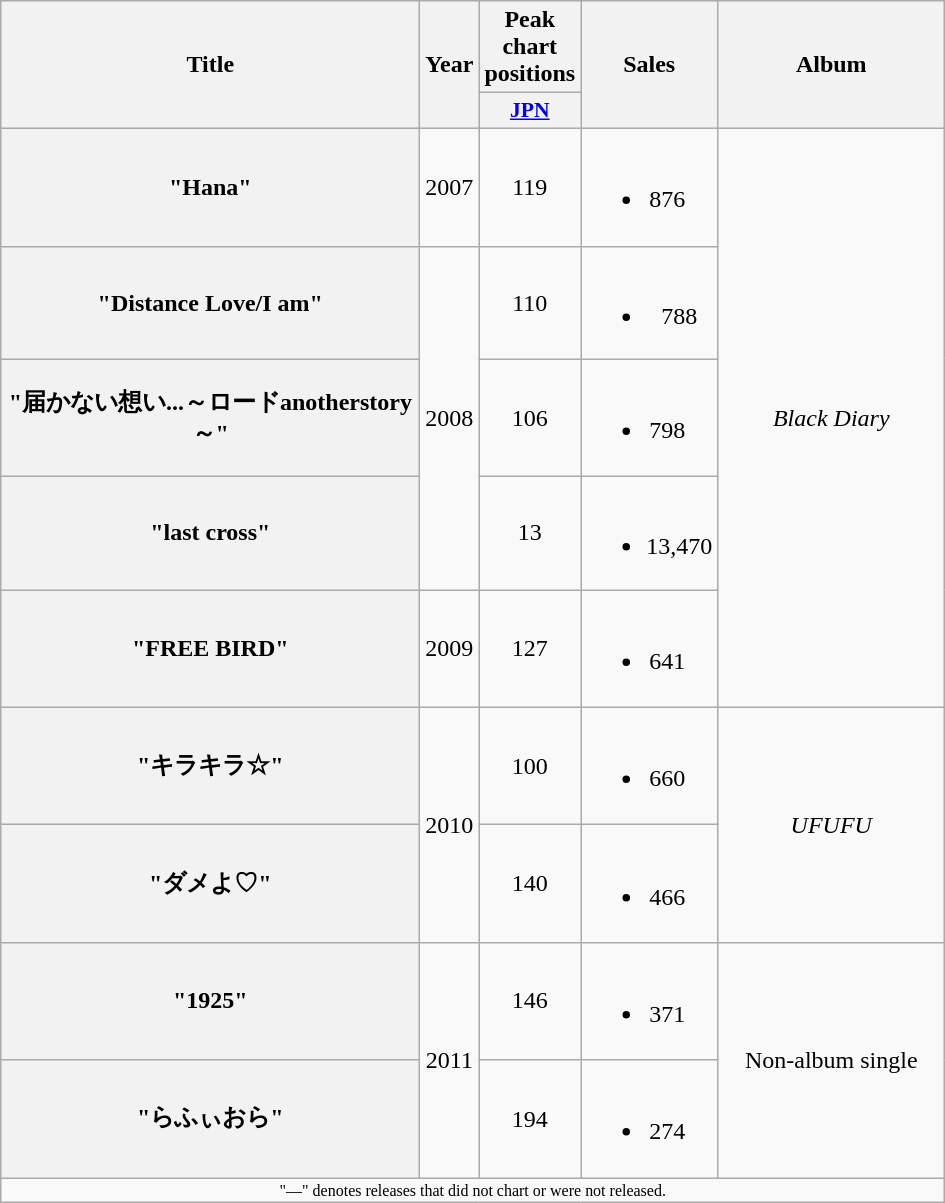<table class="wikitable plainrowheaders" style="text-align:center;" border="1">
<tr>
<th scope="col" rowspan="2" style="width:17em;">Title</th>
<th scope="col" rowspan="2" style="width:2em;">Year</th>
<th scope="col">Peak chart positions</th>
<th scope="col" rowspan="2" style="width:5em;">Sales</th>
<th scope="col" rowspan="2" style="width:9em;">Album</th>
</tr>
<tr>
<th scope="col" style="width:3em;font-size:90%;"><a href='#'>JPN</a><br></th>
</tr>
<tr>
<th scope="row">"Hana"</th>
<td>2007</td>
<td>119</td>
<td><br><ul><li>876　</li></ul></td>
<td rowspan="5"><em>Black Diary</em></td>
</tr>
<tr>
<th scope="row">"Distance Love/I am"</th>
<td rowspan="3">2008</td>
<td>110</td>
<td><br><ul><li>788</li></ul></td>
</tr>
<tr>
<th scope="row">"届かない想い...～ロードanotherstory～"</th>
<td>106</td>
<td><br><ul><li>798　</li></ul></td>
</tr>
<tr>
<th scope="row">"last cross"</th>
<td>13</td>
<td><br><ul><li>13,470</li></ul></td>
</tr>
<tr>
<th scope="row">"FREE BIRD"</th>
<td>2009</td>
<td>127</td>
<td><br><ul><li>641　</li></ul></td>
</tr>
<tr>
<th scope="row">"キラキラ☆"</th>
<td rowspan="2">2010</td>
<td>100</td>
<td><br><ul><li>660　</li></ul></td>
<td rowspan="2"><em>UFUFU</em></td>
</tr>
<tr>
<th scope="row">"ダメよ♡"</th>
<td>140</td>
<td><br><ul><li>466　</li></ul></td>
</tr>
<tr>
<th scope="row">"1925"</th>
<td rowspan="2">2011</td>
<td>146</td>
<td><br><ul><li>371　</li></ul></td>
<td rowspan="2">Non-album single</td>
</tr>
<tr>
<th scope="row">"らふぃおら"</th>
<td>194</td>
<td><br><ul><li>274　</li></ul></td>
</tr>
<tr>
<td colspan="14" style="font-size: 8pt">"—" denotes releases that did not chart or were not released.</td>
</tr>
</table>
